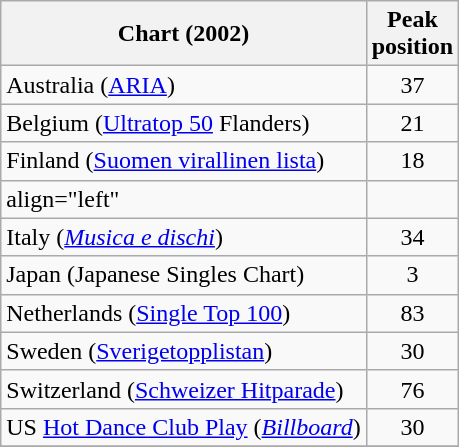<table class="wikitable">
<tr>
<th align="left">Chart (2002)</th>
<th style="text-align:center;">Peak<br>position</th>
</tr>
<tr>
<td align="left">Australia (<a href='#'>ARIA</a>)</td>
<td style="text-align:center;">37</td>
</tr>
<tr>
<td align="left">Belgium (<a href='#'>Ultratop 50</a> Flanders)</td>
<td style="text-align:center;">21</td>
</tr>
<tr>
<td align="left">Finland (<a href='#'>Suomen virallinen lista</a>)</td>
<td style="text-align:center;">18</td>
</tr>
<tr>
<td>align="left"</td>
</tr>
<tr>
<td align="left">Italy (<em><a href='#'>Musica e dischi</a></em>)</td>
<td style="text-align:center;">34</td>
</tr>
<tr>
<td align="left">Japan (Japanese Singles Chart)</td>
<td style="text-align:center;">3</td>
</tr>
<tr>
<td align="left">Netherlands (<a href='#'>Single Top 100</a>)</td>
<td style="text-align:center;">83</td>
</tr>
<tr>
<td align="left">Sweden (<a href='#'>Sverigetopplistan</a>)</td>
<td style="text-align:center;">30</td>
</tr>
<tr>
<td align="left">Switzerland (<a href='#'>Schweizer Hitparade</a>)</td>
<td style="text-align:center;">76</td>
</tr>
<tr>
<td align="left">US <a href='#'>Hot Dance Club Play</a> (<em><a href='#'>Billboard</a></em>)</td>
<td style="text-align:center;">30</td>
</tr>
<tr>
</tr>
</table>
